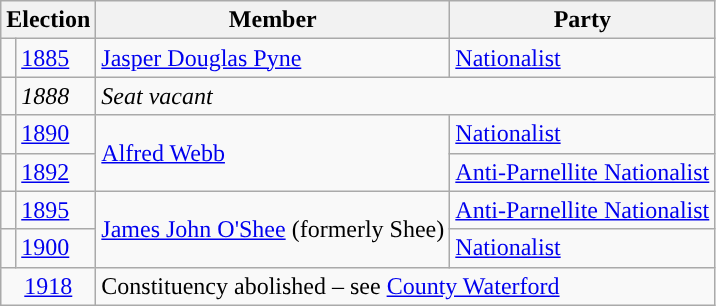<table class="wikitable">
<tr>
<th colspan="2">Election</th>
<th>Member</th>
<th>Party</th>
</tr>
<tr>
<td style="color:inherit;background-color: "></td>
<td><a href='#'>1885</a></td>
<td><a href='#'>Jasper Douglas Pyne</a></td>
<td><a href='#'>Nationalist</a></td>
</tr>
<tr>
<td></td>
<td><em>1888</em></td>
<td colspan="2"><em>Seat vacant<strong></td>
</tr>
<tr>
<td style="color:inherit;background-color: "></td>
<td><a href='#'>1890</a></td>
<td rowspan="2"><a href='#'>Alfred Webb</a></td>
<td><a href='#'>Nationalist</a></td>
</tr>
<tr>
<td style="color:inherit;background-color: "></td>
<td><a href='#'>1892</a></td>
<td><a href='#'>Anti-Parnellite Nationalist</a></td>
</tr>
<tr>
<td style="color:inherit;background-color: "></td>
<td><a href='#'>1895</a></td>
<td rowspan="2"><a href='#'>James John O'Shee</a> (formerly Shee)</td>
<td><a href='#'>Anti-Parnellite Nationalist</a></td>
</tr>
<tr>
<td style="color:inherit;background-color: "></td>
<td><a href='#'>1900</a></td>
<td><a href='#'>Nationalist</a></td>
</tr>
<tr>
<td colspan="2" align="center"><a href='#'>1918</a></td>
<td colspan="2"></em>Constituency abolished – see <a href='#'>County Waterford</a><em></td>
</tr>
</table>
